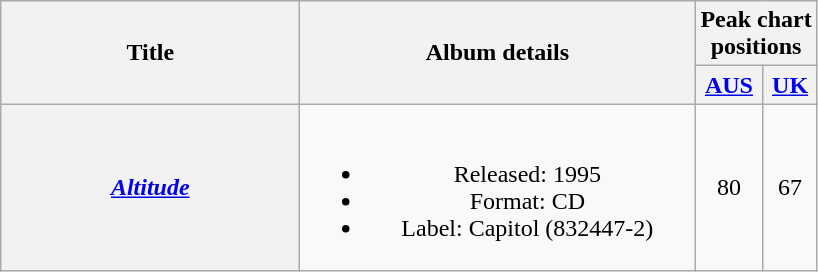<table class="wikitable plainrowheaders" style="text-align:center;" border="1">
<tr>
<th scope="col" rowspan="2" style="width:12em;">Title</th>
<th scope="col" rowspan="2" style="width:16em;">Album details</th>
<th scope="col" colspan="2">Peak chart<br>positions</th>
</tr>
<tr>
<th scope="col" style="text-align:center;"><a href='#'>AUS</a><br></th>
<th scope="col" style="text-align:center;"><a href='#'>UK</a><br></th>
</tr>
<tr>
<th scope="row"><em><a href='#'>Altitude</a></em></th>
<td><br><ul><li>Released: 1995</li><li>Format: CD</li><li>Label: Capitol (832447-2)</li></ul></td>
<td align="center">80</td>
<td align="center">67</td>
</tr>
</table>
